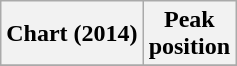<table class="wikitable sortable plainrowheaders" style="text-align:center">
<tr>
<th scope="col">Chart (2014)</th>
<th scope="col">Peak<br>position</th>
</tr>
<tr>
</tr>
</table>
